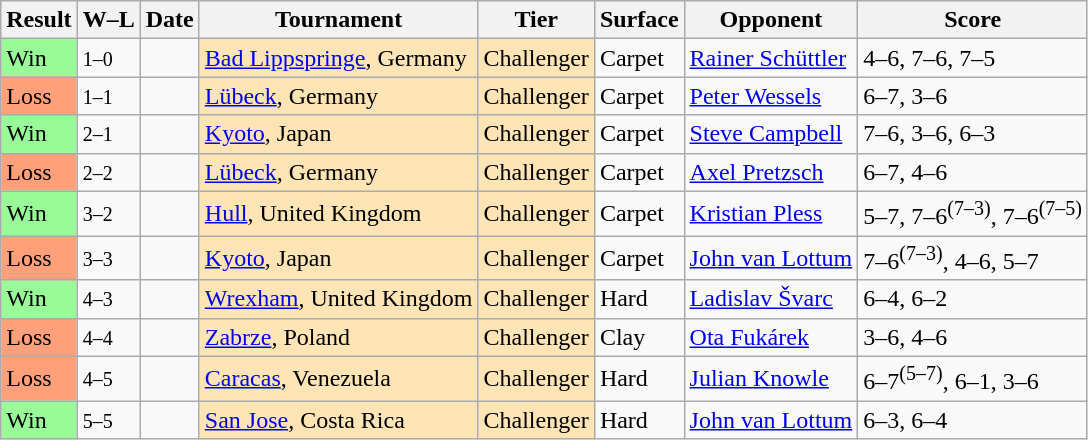<table class="sortable wikitable">
<tr>
<th>Result</th>
<th class="unsortable">W–L</th>
<th>Date</th>
<th>Tournament</th>
<th>Tier</th>
<th>Surface</th>
<th>Opponent</th>
<th class="unsortable">Score</th>
</tr>
<tr>
<td bgcolor=98FB98>Win</td>
<td><small>1–0</small></td>
<td></td>
<td style="background:moccasin;"><a href='#'>Bad Lippspringe</a>, Germany</td>
<td style="background:moccasin;">Challenger</td>
<td>Carpet</td>
<td> <a href='#'>Rainer Schüttler</a></td>
<td>4–6, 7–6, 7–5</td>
</tr>
<tr>
<td bgcolor=FFA07A>Loss</td>
<td><small>1–1</small></td>
<td></td>
<td style="background:moccasin;"><a href='#'>Lübeck</a>, Germany</td>
<td style="background:moccasin;">Challenger</td>
<td>Carpet</td>
<td> <a href='#'>Peter Wessels</a></td>
<td>6–7, 3–6</td>
</tr>
<tr>
<td bgcolor=98FB98>Win</td>
<td><small>2–1</small></td>
<td></td>
<td style="background:moccasin;"><a href='#'>Kyoto</a>, Japan</td>
<td style="background:moccasin;">Challenger</td>
<td>Carpet</td>
<td> <a href='#'>Steve Campbell</a></td>
<td>7–6, 3–6, 6–3</td>
</tr>
<tr>
<td bgcolor=FFA07A>Loss</td>
<td><small>2–2</small></td>
<td></td>
<td style="background:moccasin;"><a href='#'>Lübeck</a>, Germany</td>
<td style="background:moccasin;">Challenger</td>
<td>Carpet</td>
<td> <a href='#'>Axel Pretzsch</a></td>
<td>6–7, 4–6</td>
</tr>
<tr>
<td bgcolor=98FB98>Win</td>
<td><small>3–2</small></td>
<td></td>
<td style="background:moccasin;"><a href='#'>Hull</a>, United Kingdom</td>
<td style="background:moccasin;">Challenger</td>
<td>Carpet</td>
<td> <a href='#'>Kristian Pless</a></td>
<td>5–7, 7–6<sup>(7–3)</sup>, 7–6<sup>(7–5)</sup></td>
</tr>
<tr>
<td bgcolor=FFA07A>Loss</td>
<td><small>3–3</small></td>
<td></td>
<td style="background:moccasin;"><a href='#'>Kyoto</a>, Japan</td>
<td style="background:moccasin;">Challenger</td>
<td>Carpet</td>
<td> <a href='#'>John van Lottum</a></td>
<td>7–6<sup>(7–3)</sup>, 4–6, 5–7</td>
</tr>
<tr>
<td bgcolor=98FB98>Win</td>
<td><small>4–3</small></td>
<td></td>
<td style="background:moccasin;"><a href='#'>Wrexham</a>, United Kingdom</td>
<td style="background:moccasin;">Challenger</td>
<td>Hard</td>
<td> <a href='#'>Ladislav Švarc</a></td>
<td>6–4, 6–2</td>
</tr>
<tr>
<td bgcolor=FFA07A>Loss</td>
<td><small>4–4</small></td>
<td></td>
<td style="background:moccasin;"><a href='#'>Zabrze</a>, Poland</td>
<td style="background:moccasin;">Challenger</td>
<td>Clay</td>
<td> <a href='#'>Ota Fukárek</a></td>
<td>3–6, 4–6</td>
</tr>
<tr>
<td bgcolor=FFA07A>Loss</td>
<td><small>4–5</small></td>
<td></td>
<td style="background:moccasin;"><a href='#'>Caracas</a>, Venezuela</td>
<td style="background:moccasin;">Challenger</td>
<td>Hard</td>
<td> <a href='#'>Julian Knowle</a></td>
<td>6–7<sup>(5–7)</sup>, 6–1, 3–6</td>
</tr>
<tr>
<td bgcolor=98FB98>Win</td>
<td><small>5–5</small></td>
<td></td>
<td style="background:moccasin;"><a href='#'>San Jose</a>, Costa Rica</td>
<td style="background:moccasin;">Challenger</td>
<td>Hard</td>
<td> <a href='#'>John van Lottum</a></td>
<td>6–3, 6–4</td>
</tr>
</table>
